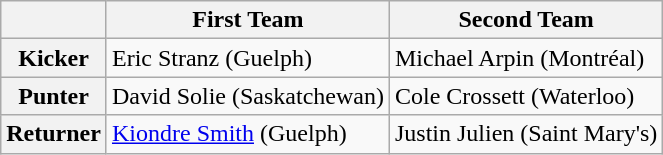<table class="wikitable">
<tr>
<th></th>
<th>First Team</th>
<th>Second Team</th>
</tr>
<tr>
<th>Kicker</th>
<td>Eric Stranz (Guelph)</td>
<td>Michael Arpin (Montréal)</td>
</tr>
<tr>
<th>Punter</th>
<td>David Solie (Saskatchewan)</td>
<td>Cole Crossett (Waterloo)</td>
</tr>
<tr>
<th>Returner</th>
<td><a href='#'>Kiondre Smith</a> (Guelph)</td>
<td>Justin Julien (Saint Mary's)</td>
</tr>
</table>
